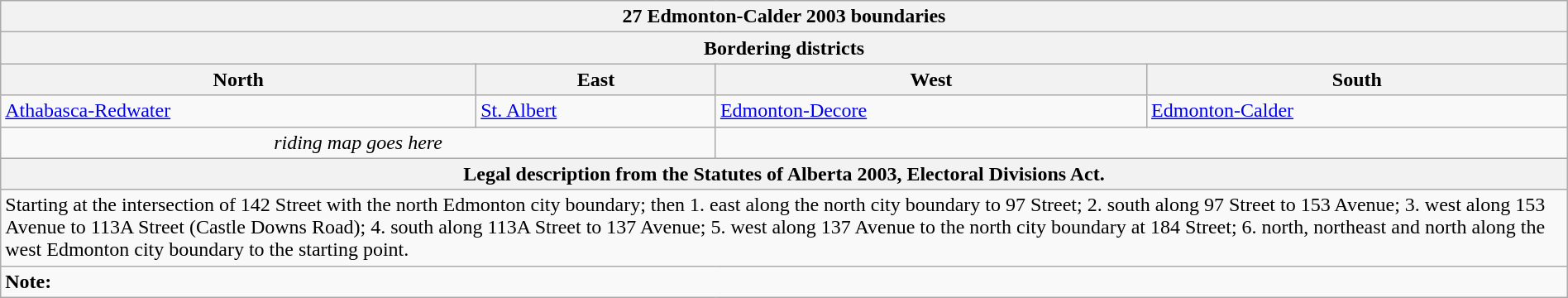<table class="wikitable collapsible collapsed" style="width:100%;">
<tr>
<th colspan=4>27 Edmonton-Calder 2003 boundaries</th>
</tr>
<tr>
<th colspan=4>Bordering districts</th>
</tr>
<tr>
<th>North</th>
<th>East</th>
<th>West</th>
<th>South</th>
</tr>
<tr>
<td><a href='#'>Athabasca-Redwater</a></td>
<td><a href='#'>St. Albert</a></td>
<td><a href='#'>Edmonton-Decore</a></td>
<td><a href='#'>Edmonton-Calder</a></td>
</tr>
<tr>
<td colspan=2 align=center><em>riding map goes here</em></td>
<td colspan=2 align=center></td>
</tr>
<tr>
<th colspan=4>Legal description from the Statutes of Alberta 2003, Electoral Divisions Act.</th>
</tr>
<tr>
<td colspan=4>Starting at the intersection of 142 Street with the north Edmonton city boundary; then 1. east along the north city boundary to 97 Street; 2. south along 97 Street to 153 Avenue; 3. west along 153 Avenue to 113A Street (Castle Downs Road); 4. south along 113A Street to 137 Avenue; 5. west along 137 Avenue to the north city boundary at 184 Street; 6. north, northeast and north along the west Edmonton city boundary to the starting point.</td>
</tr>
<tr>
<td colspan=4><strong>Note:</strong></td>
</tr>
</table>
